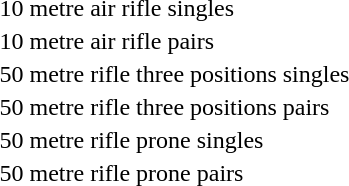<table>
<tr>
<td>10 metre air rifle singles<br></td>
<td></td>
<td></td>
<td></td>
</tr>
<tr>
<td>10 metre air rifle pairs <br></td>
<td></td>
<td></td>
<td></td>
</tr>
<tr>
<td>50 metre rifle three positions singles<br></td>
<td></td>
<td></td>
<td></td>
</tr>
<tr>
<td>50 metre rifle three positions pairs<br></td>
<td></td>
<td></td>
<td></td>
</tr>
<tr>
<td>50 metre rifle prone singles<br></td>
<td></td>
<td></td>
<td></td>
</tr>
<tr>
<td>50 metre rifle prone pairs<br></td>
<td></td>
<td></td>
<td></td>
</tr>
</table>
